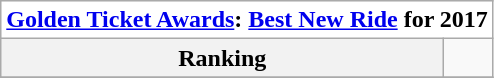<table class="wikitable">
<tr>
<th style="text-align:center; background:white;" colspan="500"><a href='#'>Golden Ticket Awards</a>: <a href='#'>Best New Ride</a> for 2017</th>
</tr>
<tr style="background:#white;">
<th style="text-align:center;">Ranking</th>
<td></td>
</tr>
<tr>
</tr>
</table>
